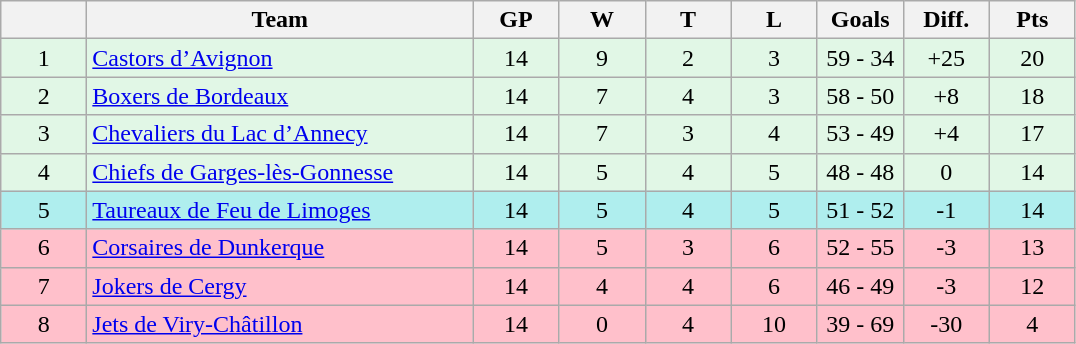<table class="wikitable">
<tr>
<th width="50"></th>
<th width="250">Team</th>
<th width="50">GP</th>
<th width="50">W</th>
<th width="50">T</th>
<th width="50">L</th>
<th width="50">Goals</th>
<th width="50">Diff.</th>
<th width="50">Pts</th>
</tr>
<tr align="center" bgcolor=#E1F7E6>
<td>1</td>
<td align="left"><a href='#'>Castors d’Avignon</a></td>
<td>14</td>
<td>9</td>
<td>2</td>
<td>3</td>
<td>59 - 34</td>
<td>+25</td>
<td>20</td>
</tr>
<tr align="center" bgcolor=#E1F7E6>
<td>2</td>
<td align="left"><a href='#'>Boxers de Bordeaux</a></td>
<td>14</td>
<td>7</td>
<td>4</td>
<td>3</td>
<td>58 - 50</td>
<td>+8</td>
<td>18</td>
</tr>
<tr align="center" bgcolor=#E1F7E6>
<td>3</td>
<td align="left"><a href='#'>Chevaliers du Lac d’Annecy</a></td>
<td>14</td>
<td>7</td>
<td>3</td>
<td>4</td>
<td>53 - 49</td>
<td>+4</td>
<td>17</td>
</tr>
<tr align="center" bgcolor=#E1F7E6>
<td>4</td>
<td align="left"><a href='#'>Chiefs de Garges-lès-Gonnesse</a></td>
<td>14</td>
<td>5</td>
<td>4</td>
<td>5</td>
<td>48 - 48</td>
<td>0</td>
<td>14</td>
</tr>
<tr align="center" bgcolor=#AFEEEE>
<td>5</td>
<td align="left"><a href='#'>Taureaux de Feu de Limoges</a></td>
<td>14</td>
<td>5</td>
<td>4</td>
<td>5</td>
<td>51 - 52</td>
<td>-1</td>
<td>14</td>
</tr>
<tr align="center" bgcolor=#FFC0CB>
<td>6</td>
<td align="left"><a href='#'>Corsaires de Dunkerque</a></td>
<td>14</td>
<td>5</td>
<td>3</td>
<td>6</td>
<td>52 - 55</td>
<td>-3</td>
<td>13</td>
</tr>
<tr align="center" bgcolor=#FFC0CB>
<td>7</td>
<td align="left"><a href='#'>Jokers de Cergy</a></td>
<td>14</td>
<td>4</td>
<td>4</td>
<td>6</td>
<td>46 - 49</td>
<td>-3</td>
<td>12</td>
</tr>
<tr align="center" bgcolor=#FFC0CB>
<td>8</td>
<td align="left"><a href='#'>Jets de Viry-Châtillon</a></td>
<td>14</td>
<td>0</td>
<td>4</td>
<td>10</td>
<td>39 - 69</td>
<td>-30</td>
<td>4</td>
</tr>
</table>
